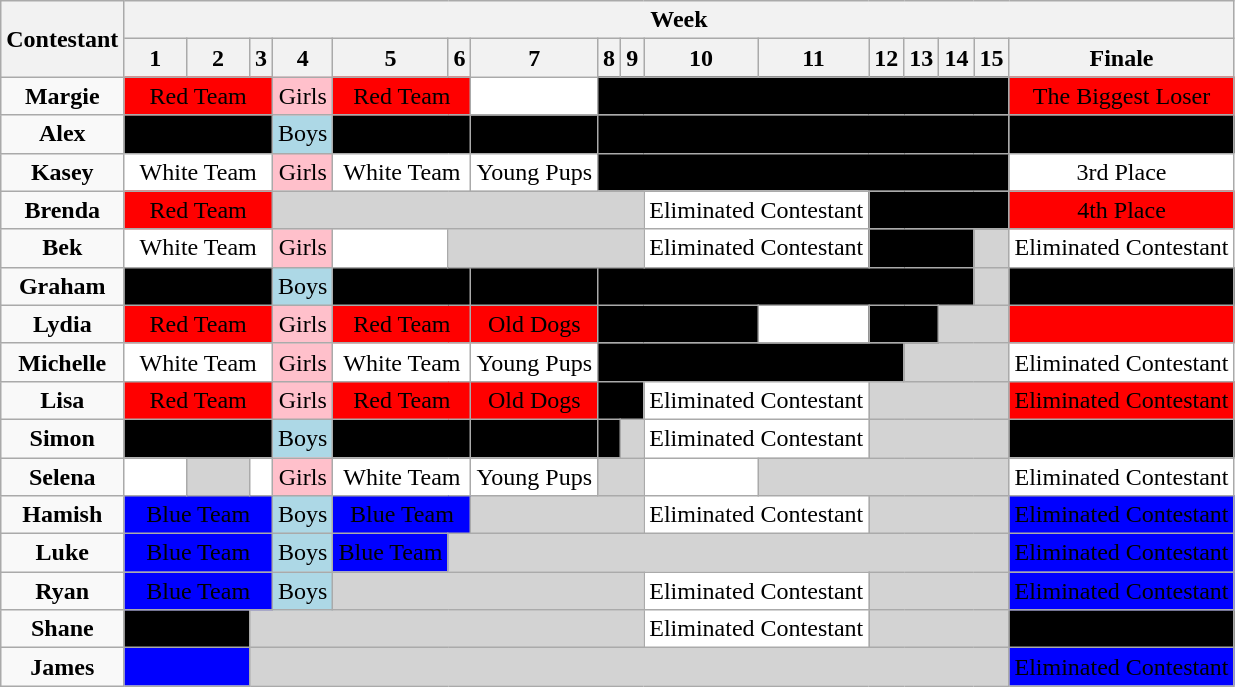<table class="wikitable" style="text-align:center" align="center">
<tr>
<th rowspan=2>Contestant</th>
<th colspan=16>Week</th>
</tr>
<tr>
<th>1</th>
<th>2</th>
<th>3</th>
<th>4</th>
<th>5</th>
<th>6</th>
<th>7</th>
<th>8</th>
<th>9</th>
<th>10</th>
<th>11</th>
<th>12</th>
<th>13</th>
<th>14</th>
<th>15</th>
<th>Finale</th>
</tr>
<tr>
<td><strong>Margie</strong></td>
<td bgcolor="red" colspan="3"><span>Red Team</span></td>
<td bgcolor="pink" colspan="1">Girls</td>
<td bgcolor="red" colspan="2"><span>Red Team</span></td>
<td bgcolor="white" colspan="1"></td>
<td bgcolor="black" colspan="8"><span>Black Player</span></td>
<td bgcolor="red" colspan><span>The Biggest Loser</span></td>
</tr>
<tr>
<td><strong>Alex</strong></td>
<td bgcolor="black" colspan="3"><span></span></td>
<td bgcolor="lightblue" colspan="1">Boys</td>
<td bgcolor="black" colspan="2"><span></span></td>
<td bgcolor="black" colspan="1"><span>Old Dogs</span></td>
<td bgcolor="black" colspan="8"><span></span></td>
<td bgcolor="black" colspan><span>Runner Up</span></td>
</tr>
<tr>
<td><strong>Kasey</strong></td>
<td bgcolor="white" colspan="3">White Team</td>
<td bgcolor="pink" colspan="1">Girls</td>
<td bgcolor="white" colspan="2">White Team</td>
<td bgcolor="white" colspan="1">Young Pups</td>
<td bgcolor="black" colspan="8"><span>Black Player</span></td>
<td bgcolor="white" colspan>3rd Place</td>
</tr>
<tr>
<td><strong>Brenda</strong></td>
<td bgcolor="red" colspan="3"><span>Red Team</span></td>
<td bgcolor="lightgrey" colspan="6"></td>
<td bgcolor="white" colspan="2">Eliminated Contestant</td>
<td bgcolor="black" colspan="4"><span>Black Player</span></td>
<td bgcolor="red" colspan><span>4th Place</span></td>
</tr>
<tr>
<td><strong>Bek</strong></td>
<td bgcolor="white" colspan="3">White Team</td>
<td bgcolor="pink" colspan="1">Girls</td>
<td bgcolor="white" colspan></td>
<td bgcolor="lightgrey" colspan="4"></td>
<td bgcolor="white" colspan="2">Eliminated Contestant</td>
<td bgcolor="black" colspan="3"><span></span></td>
<td bgcolor="lightgrey" colspan></td>
<td bgcolor="white" colspan>Eliminated Contestant</td>
</tr>
<tr>
<td><strong>Graham</strong></td>
<td bgcolor="black" colspan="3"><span>Black Team</span></td>
<td bgcolor="lightblue" colspan="1">Boys</td>
<td bgcolor="black" colspan="2"><span>Black Team</span></td>
<td bgcolor="black" colspan="1"><span>Old Dogs</span></td>
<td bgcolor="black" colspan="7"><span>Black Player</span></td>
<td bgcolor="lightgrey" colspan></td>
<td bgcolor="black" colspan><span>Eliminated Contestant</span></td>
</tr>
<tr>
<td><strong>Lydia</strong></td>
<td bgcolor="red" colspan="3"><span>Red Team</span></td>
<td bgcolor="pink" colspan="1">Girls</td>
<td bgcolor="red" colspan="2"><span>Red Team</span></td>
<td bgcolor="red" colspan="1"><span>Old Dogs</span></td>
<td bgcolor="black" colspan="3"><span>Black Player</span></td>
<td bgcolor="white" colspan></td>
<td bgcolor="black" colspan="2"><span></span></td>
<td bgcolor="lightgrey" colspan=2></td>
<td bgcolor="red" colspan="1"><span></span></td>
</tr>
<tr>
<td><strong>Michelle</strong></td>
<td bgcolor="white" colspan="3">White Team</td>
<td bgcolor="pink" colspan="1">Girls</td>
<td bgcolor="white" colspan="2">White Team</td>
<td bgcolor="white" colspan="1">Young Pups</td>
<td bgcolor="black" colspan="5"><span>Black Player</span></td>
<td bgcolor="lightgrey" colspan="3"></td>
<td bgcolor="white" colspan>Eliminated Contestant</td>
</tr>
<tr>
<td><strong>Lisa</strong></td>
<td bgcolor="red" colspan="3"><span>Red Team</span></td>
<td bgcolor="pink" colspan="1">Girls</td>
<td bgcolor="red" colspan="2"><span>Red Team</span></td>
<td bgcolor="red" colspan="1"><span>Old Dogs</span></td>
<td bgcolor="black" colspan="2"><span></span></td>
<td bgcolor="white" colspan="2">Eliminated Contestant</td>
<td bgcolor="lightgrey" colspan="4"></td>
<td bgcolor="red" colspan><span>Eliminated Contestant</span></td>
</tr>
<tr>
<td><strong>Simon</strong></td>
<td bgcolor="black" colspan="3"><span>Black Team</span></td>
<td bgcolor="lightblue" colspan="1">Boys</td>
<td bgcolor="black" colspan="2"><span>Black Team</span></td>
<td bgcolor="black" colspan="1"><span>Old Dogs</span></td>
<td bgcolor="black" colspan><span></span></td>
<td bgcolor="lightgrey" colspan="1"></td>
<td bgcolor="white" colspan="2">Eliminated Contestant</td>
<td bgcolor="lightgrey" colspan="4"></td>
<td bgcolor="black" colspan><span>Eliminated Contestant</span></td>
</tr>
<tr>
<td><strong>Selena</strong></td>
<td bgcolor="white" colspan="1"></td>
<td bgcolor="lightgrey" colspan="1"></td>
<td bgcolor="white" colspan="1"></td>
<td bgcolor="pink" colspan="1">Girls</td>
<td bgcolor="white" colspan="2">White Team</td>
<td bgcolor="white" colspan="1">Young Pups</td>
<td bgcolor="lightgrey" colspan="2"></td>
<td bgcolor="white" colspan></td>
<td bgcolor="lightgrey" colspan="5"></td>
<td bgcolor="white" colspan>Eliminated Contestant</td>
</tr>
<tr>
<td><strong>Hamish</strong></td>
<td bgcolor="blue" colspan="3"><span>Blue Team</span></td>
<td bgcolor="lightblue" colspan="1">Boys</td>
<td bgcolor="blue" colspan="2"><span>Blue Team</span></td>
<td bgcolor="lightgrey" colspan="3"></td>
<td bgcolor="white" colspan="2">Eliminated Contestant</td>
<td bgcolor="lightgrey" colspan="4"></td>
<td bgcolor="blue" colspan><span>Eliminated Contestant</span></td>
</tr>
<tr>
<td><strong>Luke</strong></td>
<td bgcolor="blue" colspan="3"><span>Blue Team</span></td>
<td bgcolor="lightblue" colspan="1">Boys</td>
<td bgcolor="blue" colspan><span>Blue Team</span></td>
<td bgcolor="lightgrey" colspan="10"></td>
<td bgcolor="blue" colspan><span>Eliminated Contestant</span></td>
</tr>
<tr>
<td><strong>Ryan</strong></td>
<td bgcolor="blue" colspan="3"><span>Blue Team</span></td>
<td bgcolor="lightblue" colspan="1">Boys</td>
<td bgcolor="lightgrey" colspan="5"></td>
<td bgcolor="white" colspan="2">Eliminated Contestant</td>
<td bgcolor="lightgrey" colspan="4"></td>
<td bgcolor="blue" colspan><span>Eliminated Contestant</span></td>
</tr>
<tr>
<td><strong>Shane</strong></td>
<td bgcolor="black" colspan="2"><span>Black Team</span></td>
<td bgcolor="lightgrey" colspan="7"></td>
<td bgcolor="white" colspan="2">Eliminated Contestant</td>
<td bgcolor="lightgrey" colspan="4"></td>
<td bgcolor="black" colspan><span>Eliminated Contestant</span></td>
</tr>
<tr>
<td><strong>James</strong></td>
<td bgcolor="blue" colspan="2"><span></span></td>
<td bgcolor="lightgrey" colspan="13"></td>
<td bgcolor="blue" colspan><span>Eliminated Contestant</span></td>
</tr>
</table>
